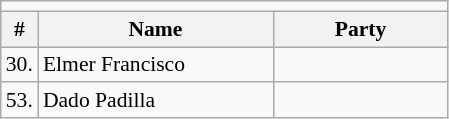<table class=wikitable style="font-size:90%">
<tr>
<td colspan=4 bgcolor=></td>
</tr>
<tr>
<th>#</th>
<th width=150px>Name</th>
<th colspan=2 width=110px>Party</th>
</tr>
<tr>
<td>30.</td>
<td>Elmer Francisco</td>
<td></td>
</tr>
<tr>
<td>53.</td>
<td>Dado Padilla</td>
<td></td>
</tr>
</table>
